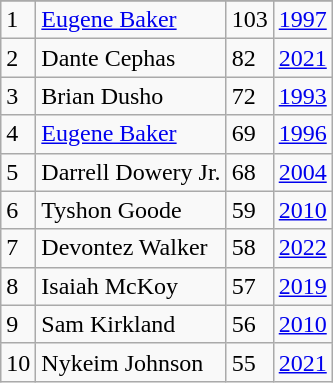<table class="wikitable" style="display:inline-table;">
<tr>
</tr>
<tr>
<td>1</td>
<td><a href='#'>Eugene Baker</a></td>
<td>103</td>
<td><a href='#'>1997</a></td>
</tr>
<tr>
<td>2</td>
<td>Dante Cephas</td>
<td>82</td>
<td><a href='#'>2021</a></td>
</tr>
<tr>
<td>3</td>
<td>Brian Dusho</td>
<td>72</td>
<td><a href='#'>1993</a></td>
</tr>
<tr>
<td>4</td>
<td><a href='#'>Eugene Baker</a></td>
<td>69</td>
<td><a href='#'>1996</a></td>
</tr>
<tr>
<td>5</td>
<td>Darrell Dowery Jr.</td>
<td>68</td>
<td><a href='#'>2004</a></td>
</tr>
<tr>
<td>6</td>
<td>Tyshon Goode</td>
<td>59</td>
<td><a href='#'>2010</a></td>
</tr>
<tr>
<td>7</td>
<td>Devontez Walker</td>
<td>58</td>
<td><a href='#'>2022</a></td>
</tr>
<tr>
<td>8</td>
<td>Isaiah McKoy</td>
<td>57</td>
<td><a href='#'>2019</a></td>
</tr>
<tr>
<td>9</td>
<td>Sam Kirkland</td>
<td>56</td>
<td><a href='#'>2010</a></td>
</tr>
<tr>
<td>10</td>
<td>Nykeim Johnson</td>
<td>55</td>
<td><a href='#'>2021</a></td>
</tr>
</table>
